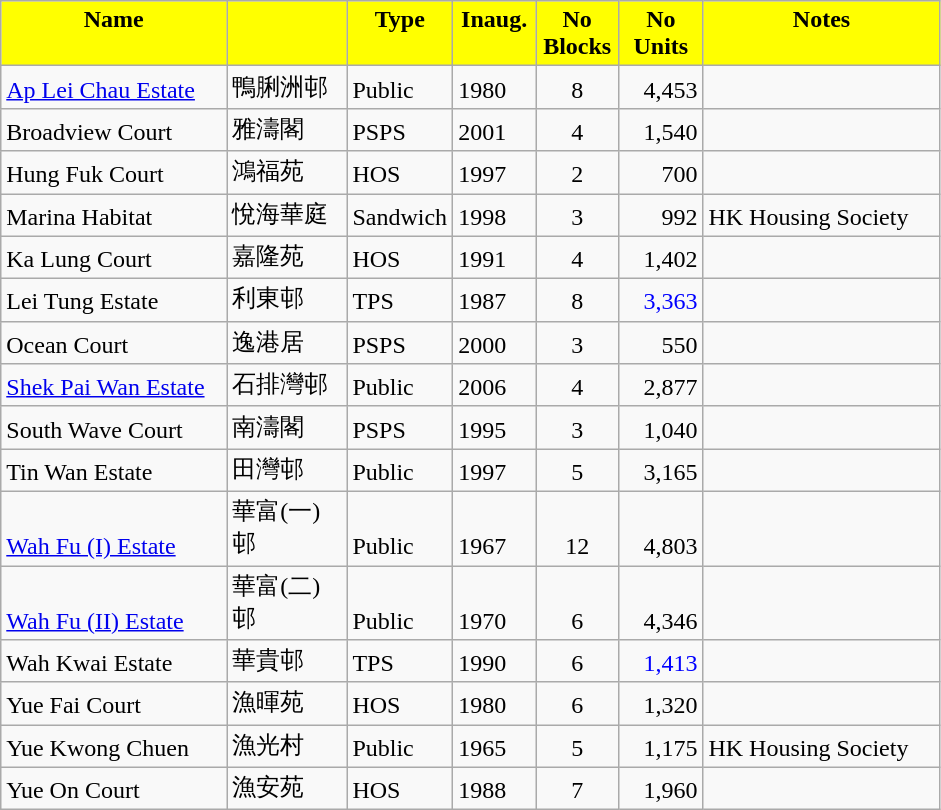<table class="wikitable">
<tr style="font-weight:bold;background-color:yellow" align="center" valign="top">
<td width="143.25" Height="12.75" align="center">Name</td>
<td width="72.75" align="center" valign="top"></td>
<td width="59.25" align="center" valign="top">Type</td>
<td width="48" align="center" valign="top">Inaug.</td>
<td width="48" align="center" valign="top">No Blocks</td>
<td width="48.75" align="center" valign="top">No Units</td>
<td width="150.75" align="center" valign="top">Notes</td>
</tr>
<tr valign="bottom">
<td Height="12.75"><a href='#'>Ap Lei Chau Estate</a></td>
<td>鴨脷洲邨</td>
<td>Public</td>
<td>1980</td>
<td align="center">8</td>
<td align="right">4,453</td>
<td></td>
</tr>
<tr valign="bottom">
<td Height="12.75">Broadview Court</td>
<td>雅濤閣</td>
<td>PSPS</td>
<td>2001</td>
<td align="center">4</td>
<td align="right">1,540</td>
<td></td>
</tr>
<tr valign="bottom">
<td Height="12.75">Hung Fuk Court</td>
<td>鴻福苑</td>
<td>HOS</td>
<td>1997</td>
<td align="center">2</td>
<td align="right">700</td>
<td></td>
</tr>
<tr valign="bottom">
<td Height="12.75">Marina Habitat</td>
<td>悅海華庭</td>
<td>Sandwich</td>
<td>1998</td>
<td align="center">3</td>
<td align="right">992</td>
<td>HK Housing Society</td>
</tr>
<tr valign="bottom">
<td Height="12.75">Ka Lung Court</td>
<td>嘉隆苑</td>
<td>HOS</td>
<td>1991</td>
<td align="center">4</td>
<td align="right">1,402</td>
<td></td>
</tr>
<tr valign="bottom">
<td Height="12.75">Lei Tung Estate</td>
<td>利東邨</td>
<td>TPS</td>
<td>1987</td>
<td align="center">8</td>
<td style="color:#0000FF" align="right">3,363</td>
<td></td>
</tr>
<tr valign="bottom">
<td Height="12.75">Ocean Court</td>
<td>逸港居</td>
<td>PSPS</td>
<td>2000</td>
<td align="center">3</td>
<td align="right">550</td>
<td></td>
</tr>
<tr valign="bottom">
<td Height="12.75"><a href='#'>Shek Pai Wan Estate</a></td>
<td>石排灣邨</td>
<td>Public</td>
<td>2006</td>
<td align="center">4</td>
<td align="right">2,877</td>
<td></td>
</tr>
<tr valign="bottom">
<td Height="12.75">South Wave Court</td>
<td>南濤閣</td>
<td>PSPS</td>
<td>1995</td>
<td align="center">3</td>
<td align="right">1,040</td>
<td></td>
</tr>
<tr valign="bottom">
<td Height="12.75">Tin Wan Estate</td>
<td>田灣邨</td>
<td>Public</td>
<td>1997</td>
<td align="center">5</td>
<td align="right">3,165</td>
<td></td>
</tr>
<tr valign="bottom">
<td Height="12.75"><a href='#'>Wah Fu (I) Estate</a></td>
<td>華富(一)邨</td>
<td>Public</td>
<td>1967</td>
<td align="center">12</td>
<td align="right">4,803</td>
<td></td>
</tr>
<tr valign="bottom">
<td Height="12.75"><a href='#'>Wah Fu (II) Estate</a></td>
<td>華富(二)邨</td>
<td>Public</td>
<td>1970</td>
<td align="center">6</td>
<td align="right">4,346</td>
<td></td>
</tr>
<tr valign="bottom">
<td Height="12.75">Wah Kwai Estate</td>
<td>華貴邨</td>
<td>TPS</td>
<td>1990</td>
<td align="center">6</td>
<td style="color:#0000FF" align="right">1,413</td>
<td></td>
</tr>
<tr valign="bottom">
<td Height="12.75">Yue Fai Court</td>
<td>漁暉苑</td>
<td>HOS</td>
<td>1980</td>
<td align="center">6</td>
<td align="right">1,320</td>
<td></td>
</tr>
<tr valign="bottom">
<td Height="12.75">Yue Kwong Chuen</td>
<td>漁光村</td>
<td>Public</td>
<td>1965</td>
<td align="center">5</td>
<td align="right">1,175</td>
<td>HK Housing Society</td>
</tr>
<tr valign="bottom">
<td Height="12.75">Yue On Court</td>
<td>漁安苑</td>
<td>HOS</td>
<td>1988</td>
<td align="center">7</td>
<td align="right">1,960</td>
<td></td>
</tr>
</table>
